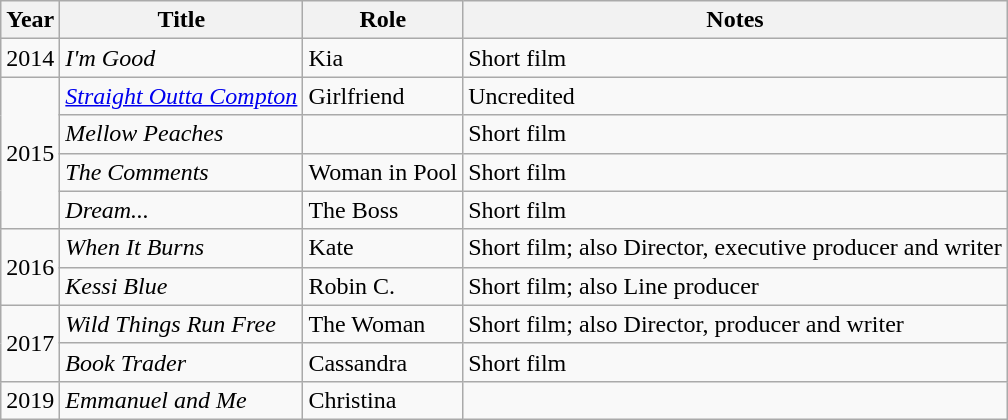<table class="wikitable">
<tr>
<th>Year</th>
<th>Title</th>
<th>Role</th>
<th>Notes</th>
</tr>
<tr>
<td>2014</td>
<td><em>I'm Good</em></td>
<td>Kia</td>
<td>Short film</td>
</tr>
<tr>
<td rowspan=4>2015</td>
<td><em><a href='#'>Straight Outta Compton</a></em></td>
<td>Girlfriend</td>
<td>Uncredited</td>
</tr>
<tr>
<td><em>Mellow Peaches</em></td>
<td></td>
<td>Short film</td>
</tr>
<tr>
<td><em>The Comments</em></td>
<td>Woman in Pool</td>
<td>Short film</td>
</tr>
<tr>
<td><em>Dream...</em></td>
<td>The Boss</td>
<td>Short film</td>
</tr>
<tr>
<td rowspan=2>2016</td>
<td><em>When It Burns</em></td>
<td>Kate</td>
<td>Short film; also Director, executive producer and writer</td>
</tr>
<tr>
<td><em>Kessi Blue</em></td>
<td>Robin C.</td>
<td>Short film; also Line producer</td>
</tr>
<tr>
<td rowspan=2>2017</td>
<td><em>Wild Things Run Free</em></td>
<td>The Woman</td>
<td>Short film; also Director, producer and writer</td>
</tr>
<tr>
<td><em>Book Trader</em></td>
<td>Cassandra</td>
<td>Short film</td>
</tr>
<tr>
<td>2019</td>
<td><em>Emmanuel and Me</em></td>
<td>Christina</td>
<td></td>
</tr>
</table>
